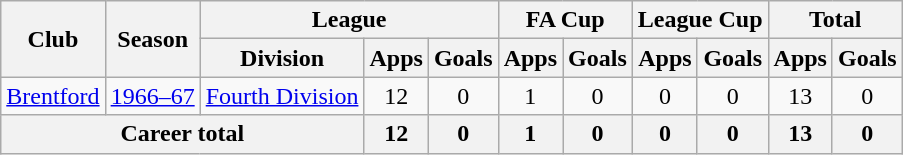<table class="wikitable" style="text-align: center;">
<tr>
<th rowspan="2">Club</th>
<th rowspan="2">Season</th>
<th colspan="3">League</th>
<th colspan="2">FA Cup</th>
<th colspan="2">League Cup</th>
<th colspan="2">Total</th>
</tr>
<tr>
<th>Division</th>
<th>Apps</th>
<th>Goals</th>
<th>Apps</th>
<th>Goals</th>
<th>Apps</th>
<th>Goals</th>
<th>Apps</th>
<th>Goals</th>
</tr>
<tr>
<td><a href='#'>Brentford</a></td>
<td><a href='#'>1966–67</a></td>
<td><a href='#'>Fourth Division</a></td>
<td>12</td>
<td>0</td>
<td>1</td>
<td>0</td>
<td>0</td>
<td>0</td>
<td>13</td>
<td>0</td>
</tr>
<tr>
<th colspan="3">Career total</th>
<th>12</th>
<th>0</th>
<th>1</th>
<th>0</th>
<th>0</th>
<th>0</th>
<th>13</th>
<th>0</th>
</tr>
</table>
